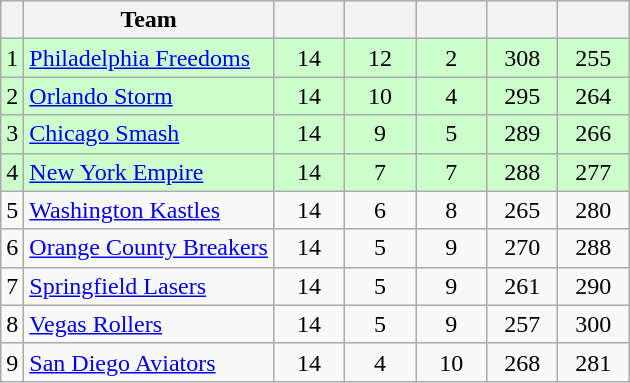<table class="wikitable" style="text-align:center;">
<tr>
<th></th>
<th>Team</th>
<th width="40"></th>
<th width="40"></th>
<th width="40"></th>
<th width="40"></th>
<th width="40"></th>
</tr>
<tr bgcolor=ccffcc>
<td>1</td>
<td align="left"><a href='#'>Philadelphia Freedoms</a></td>
<td>14</td>
<td>12</td>
<td>2</td>
<td>308</td>
<td>255</td>
</tr>
<tr bgcolor=ccffcc>
<td>2</td>
<td align="left"><a href='#'>Orlando Storm</a></td>
<td>14</td>
<td>10</td>
<td>4</td>
<td>295</td>
<td>264</td>
</tr>
<tr bgcolor=ccffcc>
<td>3</td>
<td align="left"><a href='#'>Chicago Smash</a></td>
<td>14</td>
<td>9</td>
<td>5</td>
<td>289</td>
<td>266</td>
</tr>
<tr bgcolor=ccffcc>
<td>4</td>
<td align="left"><a href='#'>New York Empire</a></td>
<td>14</td>
<td>7</td>
<td>7</td>
<td>288</td>
<td>277</td>
</tr>
<tr>
<td>5</td>
<td align="left"><a href='#'>Washington Kastles</a></td>
<td>14</td>
<td>6</td>
<td>8</td>
<td>265</td>
<td>280</td>
</tr>
<tr>
<td>6</td>
<td align="left"><a href='#'>Orange County Breakers</a></td>
<td>14</td>
<td>5</td>
<td>9</td>
<td>270</td>
<td>288</td>
</tr>
<tr>
<td>7</td>
<td align="left"><a href='#'>Springfield Lasers</a></td>
<td>14</td>
<td>5</td>
<td>9</td>
<td>261</td>
<td>290</td>
</tr>
<tr>
<td>8</td>
<td align="left"><a href='#'>Vegas Rollers</a></td>
<td>14</td>
<td>5</td>
<td>9</td>
<td>257</td>
<td>300</td>
</tr>
<tr>
<td>9</td>
<td align="left"><a href='#'>San Diego Aviators</a></td>
<td>14</td>
<td>4</td>
<td>10</td>
<td>268</td>
<td>281</td>
</tr>
</table>
